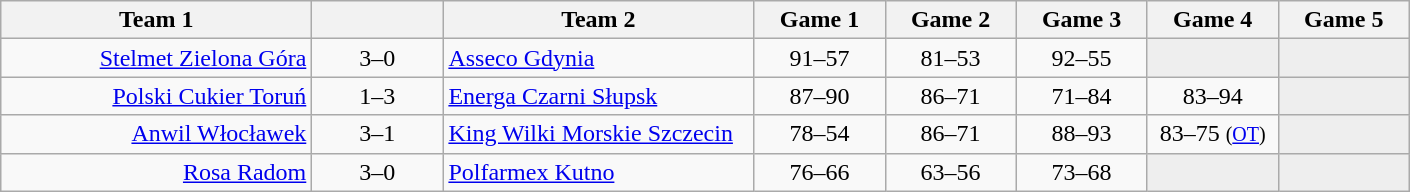<table class=wikitable style="text-align:center">
<tr>
<th width=200>Team 1</th>
<th width=80></th>
<th width=200>Team 2</th>
<th width=80>Game 1</th>
<th width=80>Game 2</th>
<th width=80>Game 3</th>
<th width=80>Game 4</th>
<th width=80>Game 5</th>
</tr>
<tr>
<td align=right><a href='#'>Stelmet Zielona Góra</a></td>
<td>3–0</td>
<td align=left><a href='#'>Asseco Gdynia</a></td>
<td>91–57</td>
<td>81–53</td>
<td>92–55</td>
<td style="background:#eee;"></td>
<td style="background:#eee;"></td>
</tr>
<tr>
<td align=right><a href='#'>Polski Cukier Toruń</a></td>
<td>1–3</td>
<td align=left><a href='#'>Energa Czarni Słupsk</a></td>
<td>87–90</td>
<td>86–71</td>
<td>71–84</td>
<td>83–94</td>
<td style="background:#eee;"></td>
</tr>
<tr>
<td align=right><a href='#'>Anwil Włocławek</a></td>
<td>3–1</td>
<td align=left><a href='#'>King Wilki Morskie Szczecin</a></td>
<td>78–54</td>
<td>86–71</td>
<td>88–93</td>
<td>83–75 <small>(<a href='#'>OT</a>)</small></td>
<td style="background:#eee;"></td>
</tr>
<tr>
<td align=right><a href='#'>Rosa Radom</a></td>
<td>3–0</td>
<td align=left><a href='#'>Polfarmex Kutno</a></td>
<td>76–66</td>
<td>63–56</td>
<td>73–68</td>
<td style="background:#eee;"></td>
<td style="background:#eee;"></td>
</tr>
</table>
